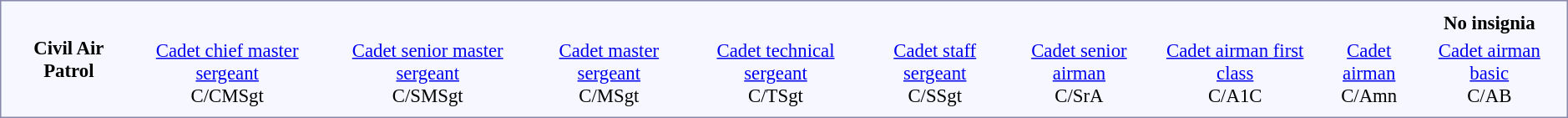<table style="border:1px solid #8888aa; background-color:#f7f8ff; padding:5px; font-size:95%; margin: 0px 12px 12px 0px;">
<tr style="text-align:center;">
<td rowspan=2><strong> Civil Air Patrol</strong></td>
<td colspan=6></td>
<td colspan=2></td>
<td colspan=2></td>
<td colspan=6></td>
<td colspan=6></td>
<td colspan=4></td>
<td colspan=2></td>
<td colspan=6></td>
<td colspan=2><strong>No insignia</strong></td>
</tr>
<tr style="text-align:center;">
<td colspan=6><a href='#'>Cadet chief master sergeant</a><br>C/CMSgt</td>
<td colspan=2><a href='#'>Cadet senior master sergeant</a><br>C/SMSgt</td>
<td colspan=2><a href='#'>Cadet master sergeant</a><br>C/MSgt</td>
<td colspan=6><a href='#'>Cadet technical sergeant</a><br>C/TSgt</td>
<td colspan=6><a href='#'>Cadet staff sergeant</a><br>C/SSgt</td>
<td colspan=4><a href='#'>Cadet senior airman</a><br>C/SrA</td>
<td colspan=2><a href='#'>Cadet airman first class</a><br>C/A1C</td>
<td colspan=6><a href='#'>Cadet airman</a><br>C/Amn</td>
<td colspan=2><a href='#'>Cadet airman basic</a><br>C/AB</td>
</tr>
</table>
